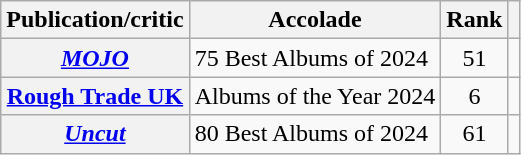<table class="wikitable sortable plainrowheaders">
<tr>
<th scope="col">Publication/critic</th>
<th scope="col">Accolade</th>
<th scope="col">Rank</th>
<th scope="col" class="unsortable"></th>
</tr>
<tr>
<th scope="row"><em><a href='#'>MOJO</a></em></th>
<td>75 Best Albums of 2024</td>
<td style="text-align: center;">51</td>
<td style="text-align: center;"></td>
</tr>
<tr>
<th scope="row"><a href='#'>Rough Trade UK</a></th>
<td>Albums of the Year 2024</td>
<td style="text-align: center;">6</td>
<td style="text-align: center;"></td>
</tr>
<tr>
<th scope="row"><em><a href='#'>Uncut</a></em></th>
<td>80 Best Albums of 2024</td>
<td style="text-align: center;">61</td>
<td style="text-align: center;"></td>
</tr>
</table>
